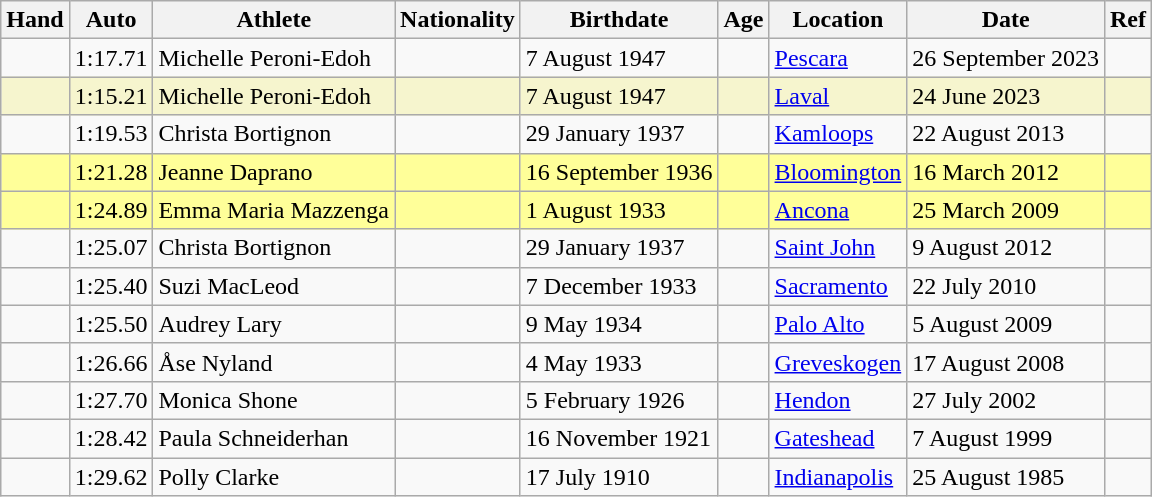<table class="wikitable">
<tr>
<th>Hand</th>
<th>Auto</th>
<th>Athlete</th>
<th>Nationality</th>
<th>Birthdate</th>
<th>Age</th>
<th>Location</th>
<th>Date</th>
<th>Ref</th>
</tr>
<tr>
<td></td>
<td>1:17.71</td>
<td>Michelle Peroni-Edoh</td>
<td></td>
<td>7 August 1947</td>
<td></td>
<td><a href='#'>Pescara</a></td>
<td>26 September 2023</td>
<td></td>
</tr>
<tr bgcolor=#f6F5CE>
<td></td>
<td>1:15.21</td>
<td>Michelle Peroni-Edoh</td>
<td></td>
<td>7 August 1947</td>
<td></td>
<td><a href='#'>Laval</a></td>
<td>24 June 2023</td>
<td></td>
</tr>
<tr>
<td></td>
<td>1:19.53</td>
<td>Christa Bortignon</td>
<td></td>
<td>29 January 1937</td>
<td></td>
<td><a href='#'>Kamloops</a></td>
<td>22 August 2013</td>
<td></td>
</tr>
<tr style="background:#ff9;">
<td></td>
<td>1:21.28 </td>
<td>Jeanne Daprano</td>
<td></td>
<td>16 September 1936</td>
<td></td>
<td><a href='#'>Bloomington</a></td>
<td>16 March 2012</td>
<td></td>
</tr>
<tr style="background:#ff9;">
<td></td>
<td>1:24.89 </td>
<td>Emma Maria Mazzenga</td>
<td></td>
<td>1 August 1933</td>
<td></td>
<td><a href='#'>Ancona</a></td>
<td>25 March 2009</td>
<td></td>
</tr>
<tr>
<td></td>
<td>1:25.07</td>
<td>Christa Bortignon</td>
<td></td>
<td>29 January 1937</td>
<td></td>
<td><a href='#'>Saint John</a></td>
<td>9 August 2012</td>
<td></td>
</tr>
<tr>
<td></td>
<td>1:25.40</td>
<td>Suzi MacLeod</td>
<td></td>
<td>7 December 1933</td>
<td></td>
<td><a href='#'>Sacramento</a></td>
<td>22 July 2010</td>
<td></td>
</tr>
<tr>
<td></td>
<td>1:25.50</td>
<td>Audrey Lary</td>
<td></td>
<td>9 May 1934</td>
<td></td>
<td><a href='#'>Palo Alto</a></td>
<td>5 August 2009</td>
<td></td>
</tr>
<tr>
<td></td>
<td>1:26.66</td>
<td>Åse Nyland</td>
<td></td>
<td>4 May 1933</td>
<td></td>
<td><a href='#'>Greveskogen</a></td>
<td>17 August 2008</td>
<td></td>
</tr>
<tr>
<td></td>
<td>1:27.70</td>
<td>Monica Shone</td>
<td></td>
<td>5 February 1926</td>
<td></td>
<td><a href='#'>Hendon</a></td>
<td>27 July 2002</td>
<td></td>
</tr>
<tr>
<td></td>
<td>1:28.42</td>
<td>Paula Schneiderhan</td>
<td></td>
<td>16 November 1921</td>
<td></td>
<td><a href='#'>Gateshead</a></td>
<td>7 August 1999</td>
<td></td>
</tr>
<tr>
<td></td>
<td>1:29.62</td>
<td>Polly Clarke</td>
<td></td>
<td>17 July 1910</td>
<td></td>
<td><a href='#'>Indianapolis</a></td>
<td>25 August 1985</td>
<td></td>
</tr>
</table>
